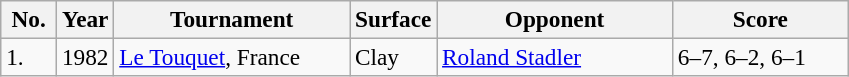<table class="sortable wikitable" style=font-size:97%>
<tr>
<th width=30>No.</th>
<th width=30>Year</th>
<th width=150>Tournament</th>
<th width=50>Surface</th>
<th width=150>Opponent</th>
<th style="width:110px" class="unsortable">Score</th>
</tr>
<tr>
<td>1.</td>
<td>1982</td>
<td><a href='#'>Le Touquet</a>, France</td>
<td>Clay</td>
<td> <a href='#'>Roland Stadler</a></td>
<td>6–7, 6–2, 6–1</td>
</tr>
</table>
